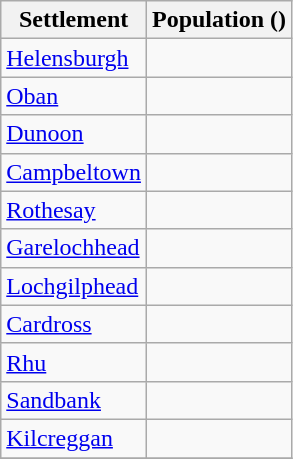<table class="wikitable sortable">
<tr>
<th>Settlement</th>
<th>Population ()</th>
</tr>
<tr>
<td><a href='#'>Helensburgh</a></td>
<td></td>
</tr>
<tr>
<td><a href='#'>Oban</a></td>
<td></td>
</tr>
<tr>
<td><a href='#'>Dunoon</a></td>
<td></td>
</tr>
<tr>
<td><a href='#'>Campbeltown</a></td>
<td></td>
</tr>
<tr>
<td><a href='#'>Rothesay</a></td>
<td></td>
</tr>
<tr>
<td><a href='#'>Garelochhead</a></td>
<td></td>
</tr>
<tr>
<td><a href='#'>Lochgilphead</a></td>
<td></td>
</tr>
<tr>
<td><a href='#'>Cardross</a></td>
<td></td>
</tr>
<tr>
<td><a href='#'>Rhu</a></td>
<td></td>
</tr>
<tr>
<td><a href='#'>Sandbank</a></td>
<td></td>
</tr>
<tr>
<td><a href='#'>Kilcreggan</a></td>
<td></td>
</tr>
<tr>
</tr>
</table>
